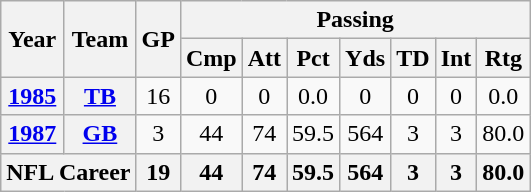<table class=wikitable style="text-align:center;">
<tr>
<th rowspan="2">Year</th>
<th rowspan="2">Team</th>
<th rowspan="2">GP</th>
<th colspan="7">Passing</th>
</tr>
<tr>
<th>Cmp</th>
<th>Att</th>
<th>Pct</th>
<th>Yds</th>
<th>TD</th>
<th>Int</th>
<th>Rtg</th>
</tr>
<tr>
<th><a href='#'>1985</a></th>
<th><a href='#'>TB</a></th>
<td>16</td>
<td>0</td>
<td>0</td>
<td>0.0</td>
<td>0</td>
<td>0</td>
<td>0</td>
<td>0.0</td>
</tr>
<tr>
<th><a href='#'>1987</a></th>
<th><a href='#'>GB</a></th>
<td>3</td>
<td>44</td>
<td>74</td>
<td>59.5</td>
<td>564</td>
<td>3</td>
<td>3</td>
<td>80.0</td>
</tr>
<tr>
<th colspan="2">NFL Career</th>
<th>19</th>
<th>44</th>
<th>74</th>
<th>59.5</th>
<th>564</th>
<th>3</th>
<th>3</th>
<th>80.0</th>
</tr>
</table>
